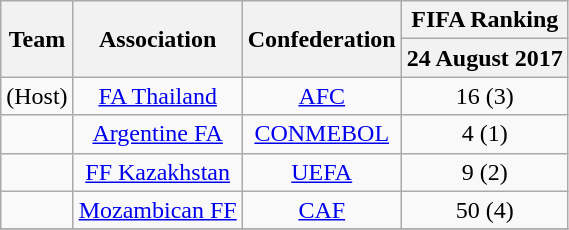<table class="wikitable">
<tr>
<th rowspan=2>Team</th>
<th rowspan=2>Association</th>
<th rowspan=2>Confederation</th>
<th colspan=2>FIFA Ranking</th>
</tr>
<tr>
<th>24 August 2017</th>
</tr>
<tr>
<td> (Host)</td>
<td align=center><a href='#'>FA Thailand</a></td>
<td align=center><a href='#'>AFC</a></td>
<td align=center>16 (3)</td>
</tr>
<tr>
<td></td>
<td align=center><a href='#'>Argentine FA</a></td>
<td align=center><a href='#'>CONMEBOL</a></td>
<td align=center>4 (1)</td>
</tr>
<tr>
<td></td>
<td align=center><a href='#'>FF Kazakhstan</a></td>
<td align=center><a href='#'>UEFA</a></td>
<td align=center>9 (2)</td>
</tr>
<tr>
<td></td>
<td align=center><a href='#'>Mozambican FF</a></td>
<td align=center><a href='#'>CAF</a></td>
<td align=center>50 (4)</td>
</tr>
<tr>
</tr>
</table>
